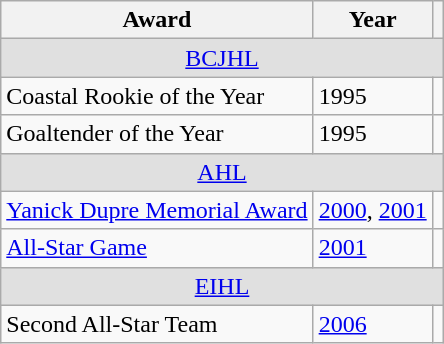<table class="wikitable">
<tr>
<th>Award</th>
<th>Year</th>
<th></th>
</tr>
<tr ALIGN="center" bgcolor="#e0e0e0">
<td colspan="3"><a href='#'>BCJHL</a></td>
</tr>
<tr>
<td>Coastal Rookie of the Year</td>
<td>1995</td>
<td></td>
</tr>
<tr>
<td>Goaltender of the Year</td>
<td>1995</td>
<td></td>
</tr>
<tr ALIGN="center" bgcolor="#e0e0e0">
<td colspan="3"><a href='#'>AHL</a></td>
</tr>
<tr>
<td><a href='#'>Yanick Dupre Memorial Award</a></td>
<td><a href='#'>2000</a>, <a href='#'>2001</a></td>
<td></td>
</tr>
<tr>
<td><a href='#'>All-Star Game</a></td>
<td><a href='#'>2001</a></td>
<td></td>
</tr>
<tr ALIGN="center" bgcolor="#e0e0e0">
<td colspan="3"><a href='#'>EIHL</a></td>
</tr>
<tr>
<td>Second All-Star Team</td>
<td><a href='#'>2006</a></td>
<td></td>
</tr>
</table>
